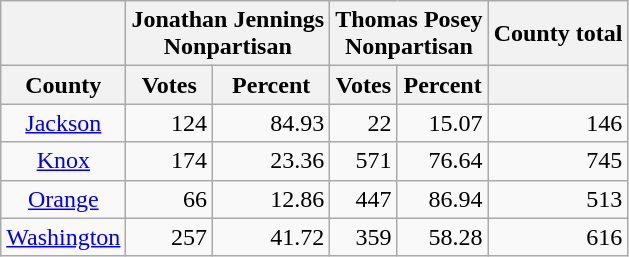<table class="wikitable sortable" style="text-align:right">
<tr>
<th></th>
<th align=center colspan=2>Jonathan Jennings<br>Nonpartisan</th>
<th align=center colspan=2>Thomas Posey<br>Nonpartisan</th>
<th align=center>County total</th>
</tr>
<tr>
<th align=center>County</th>
<th align=center>Votes</th>
<th align=center>Percent</th>
<th align=center>Votes</th>
<th align=center>Percent</th>
<th></th>
</tr>
<tr>
<td align=center><a href='#'>Jackson</a></td>
<td align=right>124</td>
<td align=right>84.93</td>
<td align=right>22</td>
<td align=right>15.07</td>
<td align=right>146</td>
</tr>
<tr>
<td align=center><a href='#'>Knox</a></td>
<td align=right>174</td>
<td align=right>23.36</td>
<td align=right>571</td>
<td align=right>76.64</td>
<td align=right>745</td>
</tr>
<tr>
<td align=center><a href='#'>Orange</a></td>
<td align=right>66</td>
<td align=right>12.86</td>
<td align=right>447</td>
<td align=right>86.94</td>
<td align=right>513</td>
</tr>
<tr>
<td align=center><a href='#'>Washington</a></td>
<td align=right>257</td>
<td align=right>41.72</td>
<td align=right>359</td>
<td align=right>58.28</td>
<td align=right>616</td>
</tr>
</table>
